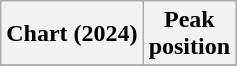<table class="wikitable plainrowheaders" style="text-align:center">
<tr>
<th scope="col">Chart (2024)</th>
<th scope="col">Peak<br>position</th>
</tr>
<tr>
</tr>
</table>
